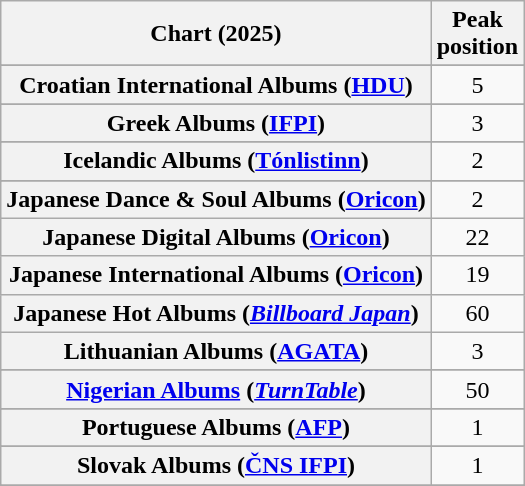<table class="wikitable sortable plainrowheaders" style="text-align:center">
<tr>
<th scope="col">Chart (2025)</th>
<th scope="col">Peak<br>position</th>
</tr>
<tr>
</tr>
<tr>
</tr>
<tr>
</tr>
<tr>
</tr>
<tr>
</tr>
<tr>
<th scope="row">Croatian International Albums (<a href='#'>HDU</a>)</th>
<td>5</td>
</tr>
<tr>
</tr>
<tr>
</tr>
<tr>
</tr>
<tr>
</tr>
<tr>
</tr>
<tr>
</tr>
<tr>
<th scope="row">Greek Albums (<a href='#'>IFPI</a>)</th>
<td>3</td>
</tr>
<tr>
</tr>
<tr>
<th scope="row">Icelandic Albums (<a href='#'>Tónlistinn</a>)</th>
<td>2</td>
</tr>
<tr>
</tr>
<tr>
</tr>
<tr>
<th scope="row">Japanese Dance & Soul Albums (<a href='#'>Oricon</a>)</th>
<td>2</td>
</tr>
<tr>
<th scope="row">Japanese Digital Albums (<a href='#'>Oricon</a>)</th>
<td>22</td>
</tr>
<tr>
<th scope="row">Japanese International Albums (<a href='#'>Oricon</a>)</th>
<td>19</td>
</tr>
<tr>
<th scope="row">Japanese Hot Albums (<em><a href='#'>Billboard Japan</a></em>)</th>
<td>60</td>
</tr>
<tr>
<th scope="row">Lithuanian Albums (<a href='#'>AGATA</a>)</th>
<td>3</td>
</tr>
<tr>
</tr>
<tr>
<th scope="row"><a href='#'>Nigerian Albums</a> (<em><a href='#'>TurnTable</a></em>)</th>
<td>50</td>
</tr>
<tr>
</tr>
<tr>
</tr>
<tr>
<th scope="row">Portuguese Albums (<a href='#'>AFP</a>)</th>
<td>1</td>
</tr>
<tr>
</tr>
<tr>
<th scope="row">Slovak Albums (<a href='#'>ČNS IFPI</a>)</th>
<td>1</td>
</tr>
<tr>
</tr>
<tr>
</tr>
<tr>
</tr>
<tr>
</tr>
<tr>
</tr>
<tr>
</tr>
<tr>
</tr>
</table>
